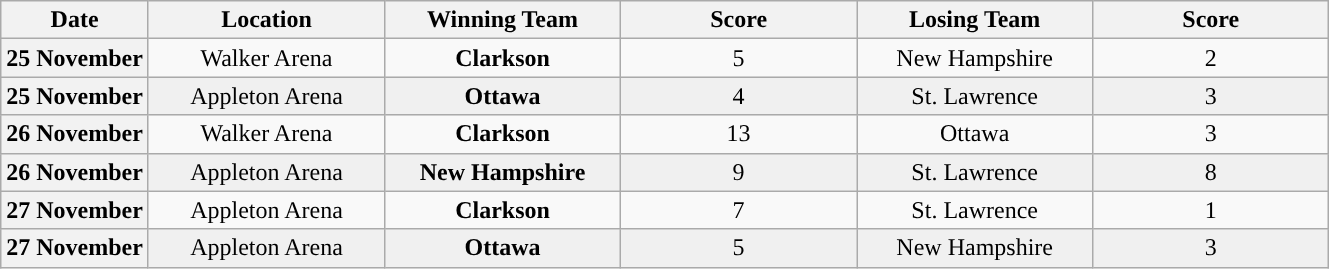<table class="wikitable" style="text-align:center" cellpadding=2 cellspacing=2>
<tr>
<th>Date</th>
<th scope="col" width="150">Location</th>
<th scope="col" width="150">Winning Team</th>
<th scope="col" width="150">Score</th>
<th scope="col" width="150">Losing Team</th>
<th scope="col" width="150">Score</th>
</tr>
<tr>
<th>25 November</th>
<td>Walker Arena</td>
<td><strong>Clarkson</strong></td>
<td>5</td>
<td>New Hampshire</td>
<td>2</td>
</tr>
<tr bgcolor=f0f0f0>
<th>25 November</th>
<td>Appleton Arena</td>
<td><strong>Ottawa</strong></td>
<td>4</td>
<td>St. Lawrence</td>
<td>3</td>
</tr>
<tr>
<th>26 November</th>
<td>Walker Arena</td>
<td><strong>Clarkson</strong></td>
<td>13</td>
<td>Ottawa</td>
<td>3</td>
</tr>
<tr bgcolor=f0f0f0>
<th>26 November</th>
<td>Appleton Arena</td>
<td><strong>New Hampshire</strong></td>
<td>9</td>
<td>St. Lawrence</td>
<td>8</td>
</tr>
<tr>
<th>27 November</th>
<td>Appleton Arena</td>
<td><strong>Clarkson</strong></td>
<td>7</td>
<td>St. Lawrence</td>
<td>1</td>
</tr>
<tr bgcolor=f0f0f0>
<th>27 November</th>
<td>Appleton Arena</td>
<td><strong>Ottawa</strong></td>
<td>5</td>
<td>New Hampshire</td>
<td>3</td>
</tr>
</table>
